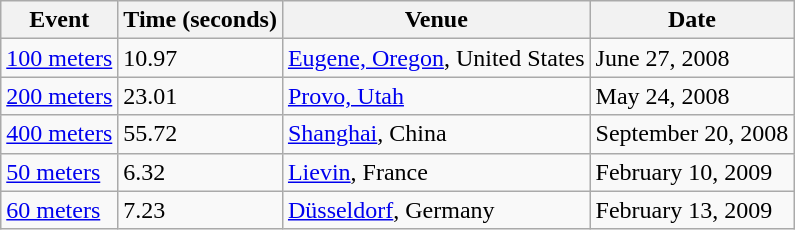<table class="wikitable">
<tr>
<th>Event</th>
<th>Time (seconds)</th>
<th>Venue</th>
<th>Date</th>
</tr>
<tr>
<td><a href='#'>100 meters</a></td>
<td>10.97</td>
<td><a href='#'>Eugene, Oregon</a>, United States</td>
<td>June 27, 2008</td>
</tr>
<tr>
<td><a href='#'>200 meters</a></td>
<td>23.01</td>
<td><a href='#'>Provo, Utah</a></td>
<td>May 24, 2008</td>
</tr>
<tr>
<td><a href='#'>400 meters</a></td>
<td>55.72</td>
<td><a href='#'>Shanghai</a>, China</td>
<td>September 20, 2008</td>
</tr>
<tr>
<td><a href='#'>50 meters</a></td>
<td>6.32</td>
<td><a href='#'>Lievin</a>, France</td>
<td>February 10, 2009</td>
</tr>
<tr>
<td><a href='#'>60 meters</a></td>
<td>7.23</td>
<td><a href='#'>Düsseldorf</a>, Germany</td>
<td>February 13, 2009</td>
</tr>
</table>
